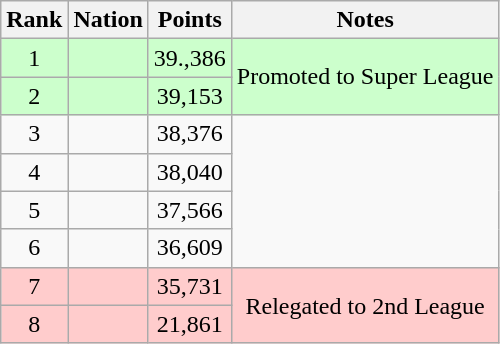<table class="wikitable" style="text-align: center">
<tr>
<th>Rank</th>
<th>Nation</th>
<th>Points</th>
<th>Notes</th>
</tr>
<tr bgcolor=ccffcc>
<td>1</td>
<td align="left"></td>
<td>39.,386</td>
<td rowspan=2>Promoted to Super League</td>
</tr>
<tr bgcolor=ccffcc>
<td>2</td>
<td align="left"></td>
<td>39,153</td>
</tr>
<tr>
<td>3</td>
<td align="left"></td>
<td>38,376</td>
</tr>
<tr>
<td>4</td>
<td align="left"></td>
<td>38,040</td>
</tr>
<tr>
<td>5</td>
<td align="left"></td>
<td>37,566</td>
</tr>
<tr>
<td>6</td>
<td align="left"></td>
<td>36,609</td>
</tr>
<tr bgcolor=ffcccc>
<td>7</td>
<td align="left"></td>
<td>35,731</td>
<td rowspan=2>Relegated to 2nd League</td>
</tr>
<tr bgcolor=ffcccc>
<td>8</td>
<td align="left"></td>
<td>21,861</td>
</tr>
</table>
